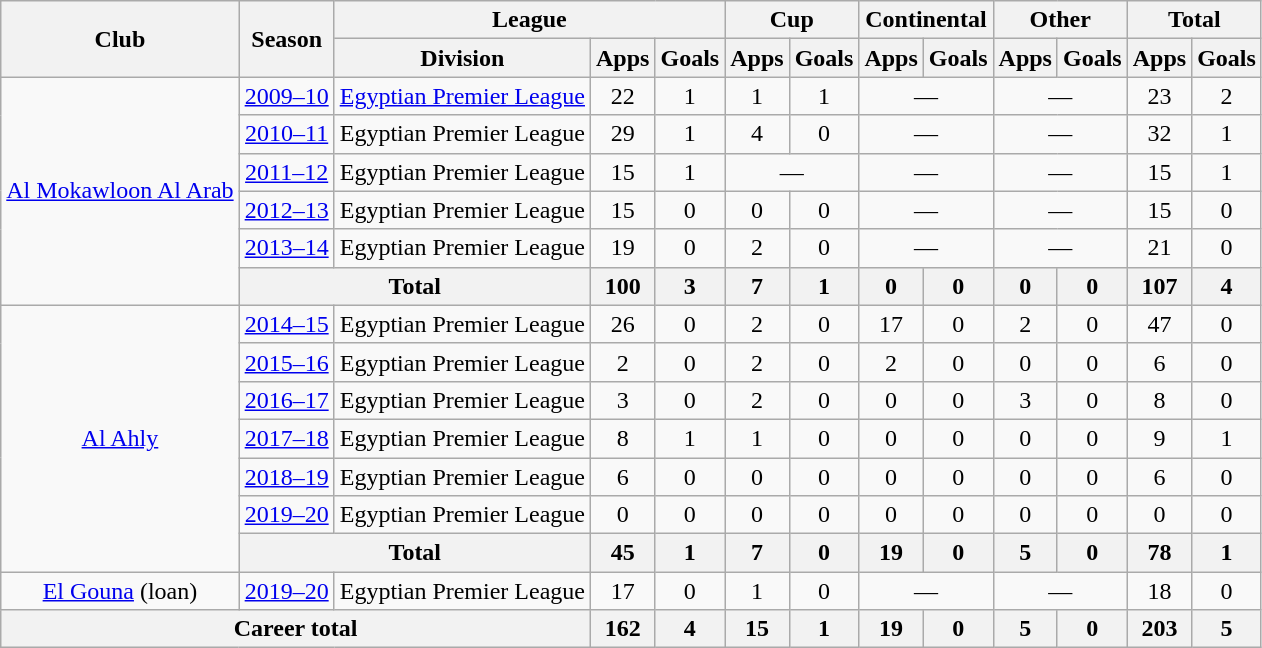<table class="wikitable" style="text-align: center;">
<tr>
<th rowspan=2>Club</th>
<th rowspan=2>Season</th>
<th colspan=3>League</th>
<th colspan=2>Cup</th>
<th colspan=2>Continental</th>
<th colspan=2>Other</th>
<th colspan=2>Total</th>
</tr>
<tr>
<th>Division</th>
<th>Apps</th>
<th>Goals</th>
<th>Apps</th>
<th>Goals</th>
<th>Apps</th>
<th>Goals</th>
<th>Apps</th>
<th>Goals</th>
<th>Apps</th>
<th>Goals</th>
</tr>
<tr>
<td rowspan=6><a href='#'>Al Mokawloon Al Arab</a></td>
<td><a href='#'>2009–10</a></td>
<td><a href='#'>Egyptian Premier League</a></td>
<td>22</td>
<td>1</td>
<td>1</td>
<td>1</td>
<td colspan=2>—</td>
<td colspan=2>—</td>
<td>23</td>
<td>2</td>
</tr>
<tr>
<td><a href='#'>2010–11</a></td>
<td>Egyptian Premier League</td>
<td>29</td>
<td>1</td>
<td>4</td>
<td>0</td>
<td colspan=2>—</td>
<td colspan=2>—</td>
<td>32</td>
<td>1</td>
</tr>
<tr>
<td><a href='#'>2011–12</a></td>
<td>Egyptian Premier League</td>
<td>15</td>
<td>1</td>
<td colspan=2>—</td>
<td colspan=2>—</td>
<td colspan=2>—</td>
<td>15</td>
<td>1</td>
</tr>
<tr>
<td><a href='#'>2012–13</a></td>
<td>Egyptian Premier League</td>
<td>15</td>
<td>0</td>
<td>0</td>
<td>0</td>
<td colspan=2>—</td>
<td colspan=2>—</td>
<td>15</td>
<td>0</td>
</tr>
<tr>
<td><a href='#'>2013–14</a></td>
<td>Egyptian Premier League</td>
<td>19</td>
<td>0</td>
<td>2</td>
<td>0</td>
<td colspan=2>—</td>
<td colspan=2>—</td>
<td>21</td>
<td>0</td>
</tr>
<tr>
<th colspan=2>Total</th>
<th>100</th>
<th>3</th>
<th>7</th>
<th>1</th>
<th>0</th>
<th>0</th>
<th>0</th>
<th>0</th>
<th>107</th>
<th>4</th>
</tr>
<tr>
<td rowspan=7><a href='#'>Al Ahly</a></td>
<td><a href='#'>2014–15</a></td>
<td>Egyptian Premier League</td>
<td>26</td>
<td>0</td>
<td>2</td>
<td>0</td>
<td>17</td>
<td>0</td>
<td>2</td>
<td>0</td>
<td>47</td>
<td>0</td>
</tr>
<tr>
<td><a href='#'>2015–16</a></td>
<td>Egyptian Premier League</td>
<td>2</td>
<td>0</td>
<td>2</td>
<td>0</td>
<td>2</td>
<td>0</td>
<td>0</td>
<td>0</td>
<td>6</td>
<td>0</td>
</tr>
<tr>
<td><a href='#'>2016–17</a></td>
<td>Egyptian Premier League</td>
<td>3</td>
<td>0</td>
<td>2</td>
<td>0</td>
<td>0</td>
<td>0</td>
<td>3</td>
<td>0</td>
<td>8</td>
<td>0</td>
</tr>
<tr>
<td><a href='#'>2017–18</a></td>
<td>Egyptian Premier League</td>
<td>8</td>
<td>1</td>
<td>1</td>
<td>0</td>
<td>0</td>
<td>0</td>
<td>0</td>
<td>0</td>
<td>9</td>
<td>1</td>
</tr>
<tr>
<td><a href='#'>2018–19</a></td>
<td>Egyptian Premier League</td>
<td>6</td>
<td>0</td>
<td>0</td>
<td>0</td>
<td>0</td>
<td>0</td>
<td>0</td>
<td>0</td>
<td>6</td>
<td>0</td>
</tr>
<tr>
<td><a href='#'>2019–20</a></td>
<td>Egyptian Premier League</td>
<td>0</td>
<td>0</td>
<td>0</td>
<td>0</td>
<td>0</td>
<td>0</td>
<td>0</td>
<td>0</td>
<td>0</td>
<td>0</td>
</tr>
<tr>
<th colspan=2>Total</th>
<th>45</th>
<th>1</th>
<th>7</th>
<th>0</th>
<th>19</th>
<th>0</th>
<th>5</th>
<th>0</th>
<th>78</th>
<th>1</th>
</tr>
<tr>
<td><a href='#'>El Gouna</a> (loan)</td>
<td><a href='#'>2019–20</a></td>
<td>Egyptian Premier League</td>
<td>17</td>
<td>0</td>
<td>1</td>
<td>0</td>
<td colspan=2>—</td>
<td colspan=2>—</td>
<td>18</td>
<td>0</td>
</tr>
<tr>
<th colspan=3>Career total</th>
<th>162</th>
<th>4</th>
<th>15</th>
<th>1</th>
<th>19</th>
<th>0</th>
<th>5</th>
<th>0</th>
<th>203</th>
<th>5</th>
</tr>
</table>
